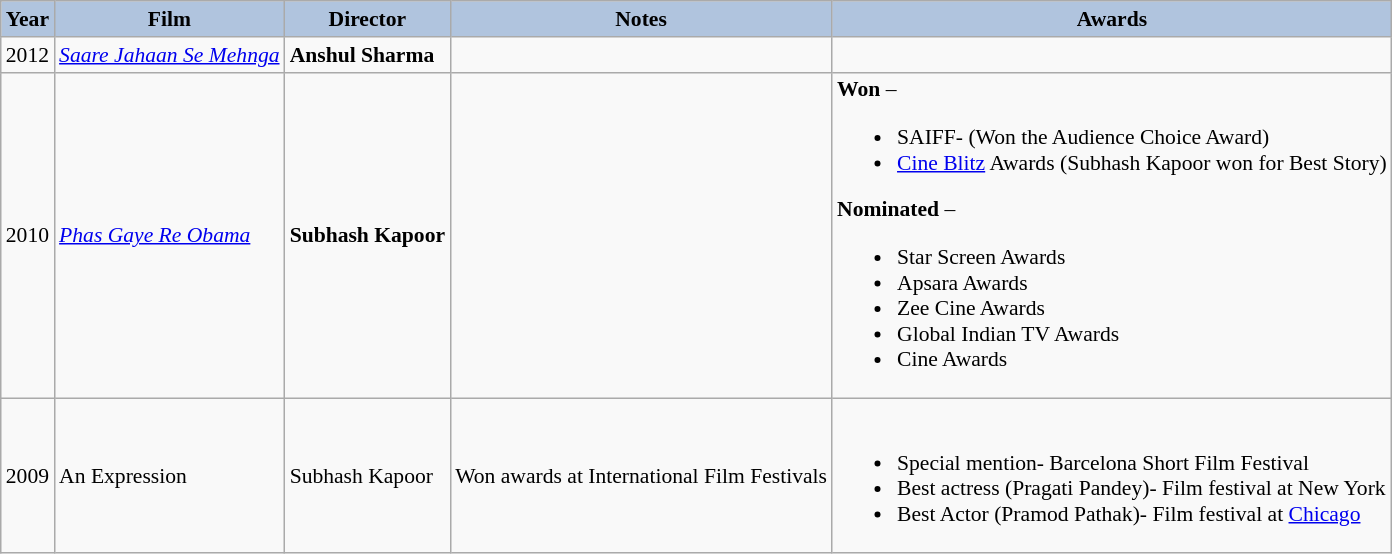<table class="wikitable" style="font-size:90%">
<tr style="text-align:center;">
<th style="text-align:center; background:#b0c4de;">Year</th>
<th style="text-align:center; background:#b0c4de;">Film</th>
<th style="text-align:center; background:#b0c4de;">Director</th>
<th style="text-align:center; background:#b0c4de;">Notes</th>
<th style="text-align:center; background:#b0c4de;">Awards</th>
</tr>
<tr>
<td>2012</td>
<td><em><a href='#'>Saare Jahaan Se Mehnga</a></em></td>
<td><strong>Anshul Sharma</strong></td>
<td></td>
<td></td>
</tr>
<tr>
<td>2010</td>
<td><em><a href='#'>Phas Gaye Re Obama</a></em></td>
<td><strong>Subhash Kapoor</strong></td>
<td></td>
<td><strong>Won</strong> –<br><ul><li>SAIFF- (Won the Audience Choice Award)</li><li><a href='#'>Cine Blitz</a> Awards (Subhash Kapoor won for Best Story)</li></ul><strong>Nominated</strong> –<ul><li>Star Screen Awards</li><li>Apsara Awards</li><li>Zee Cine Awards</li><li>Global Indian TV Awards</li><li>Cine Awards</li></ul></td>
</tr>
<tr>
<td>2009</td>
<td>An Expression</td>
<td>Subhash Kapoor</td>
<td>Won awards at International Film Festivals</td>
<td><br><ul><li>Special mention- Barcelona Short Film Festival</li><li>Best actress (Pragati Pandey)- Film festival at New York</li><li>Best Actor (Pramod Pathak)- Film festival at <a href='#'>Chicago</a></li></ul></td>
</tr>
</table>
